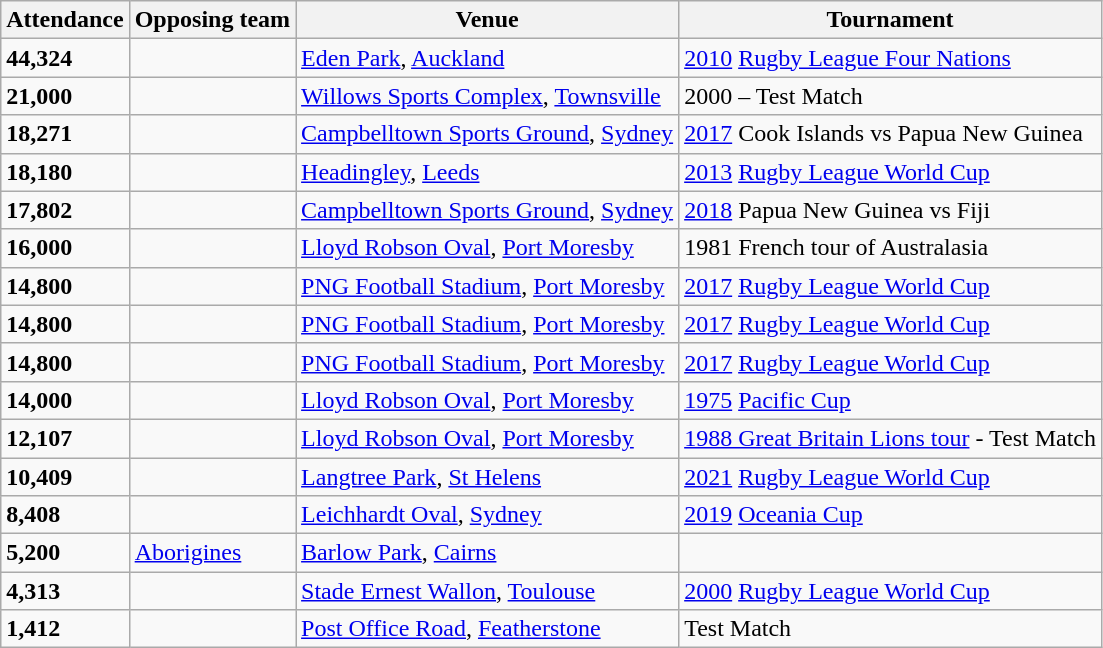<table class="wikitable">
<tr>
<th>Attendance</th>
<th>Opposing team</th>
<th>Venue</th>
<th>Tournament</th>
</tr>
<tr>
<td><strong>44,324</strong></td>
<td></td>
<td><a href='#'>Eden Park</a>, <a href='#'>Auckland</a></td>
<td><a href='#'>2010</a> <a href='#'>Rugby League Four Nations</a></td>
</tr>
<tr>
<td><strong>21,000</strong></td>
<td></td>
<td><a href='#'>Willows Sports Complex</a>, <a href='#'>Townsville</a></td>
<td>2000 – Test Match</td>
</tr>
<tr>
<td><strong>18,271</strong></td>
<td></td>
<td><a href='#'>Campbelltown Sports Ground</a>, <a href='#'>Sydney</a></td>
<td><a href='#'>2017</a> Cook Islands vs Papua New Guinea</td>
</tr>
<tr>
<td><strong>18,180</strong></td>
<td></td>
<td><a href='#'>Headingley</a>, <a href='#'>Leeds</a></td>
<td><a href='#'>2013</a> <a href='#'>Rugby League World Cup</a></td>
</tr>
<tr>
<td><strong>17,802</strong></td>
<td></td>
<td><a href='#'>Campbelltown Sports Ground</a>, <a href='#'>Sydney</a></td>
<td><a href='#'>2018</a> Papua New Guinea vs Fiji</td>
</tr>
<tr>
<td><strong>16,000</strong></td>
<td></td>
<td><a href='#'>Lloyd Robson Oval</a>, <a href='#'>Port Moresby</a></td>
<td>1981 French tour of Australasia</td>
</tr>
<tr>
<td><strong>14,800</strong></td>
<td></td>
<td><a href='#'>PNG Football Stadium</a>, <a href='#'>Port Moresby</a></td>
<td><a href='#'>2017</a> <a href='#'>Rugby League World Cup</a></td>
</tr>
<tr>
<td><strong>14,800</strong></td>
<td></td>
<td><a href='#'>PNG Football Stadium</a>, <a href='#'>Port Moresby</a></td>
<td><a href='#'>2017</a> <a href='#'>Rugby League World Cup</a></td>
</tr>
<tr>
<td><strong>14,800</strong></td>
<td></td>
<td><a href='#'>PNG Football Stadium</a>, <a href='#'>Port Moresby</a></td>
<td><a href='#'>2017</a> <a href='#'>Rugby League World Cup</a></td>
</tr>
<tr>
<td><strong>14,000</strong></td>
<td></td>
<td><a href='#'>Lloyd Robson Oval</a>, <a href='#'>Port Moresby</a></td>
<td><a href='#'>1975</a> <a href='#'>Pacific Cup</a></td>
</tr>
<tr>
<td><strong>12,107</strong></td>
<td></td>
<td><a href='#'>Lloyd Robson Oval</a>, <a href='#'>Port Moresby</a></td>
<td><a href='#'>1988 Great Britain Lions tour</a> - Test Match</td>
</tr>
<tr>
<td><strong>10,409</strong></td>
<td></td>
<td><a href='#'>Langtree Park</a>, <a href='#'>St Helens</a></td>
<td><a href='#'>2021</a> <a href='#'>Rugby League World Cup</a></td>
</tr>
<tr>
<td><strong>8,408</strong></td>
<td></td>
<td><a href='#'>Leichhardt Oval</a>, <a href='#'>Sydney</a></td>
<td><a href='#'>2019</a> <a href='#'>Oceania Cup</a></td>
</tr>
<tr>
<td><strong>5,200</strong></td>
<td> <a href='#'>Aborigines</a></td>
<td><a href='#'>Barlow Park</a>, <a href='#'>Cairns</a></td>
<td></td>
</tr>
<tr>
<td><strong>4,313</strong></td>
<td></td>
<td><a href='#'>Stade Ernest Wallon</a>, <a href='#'>Toulouse</a></td>
<td><a href='#'>2000</a> <a href='#'>Rugby League World Cup</a></td>
</tr>
<tr>
<td><strong>1,412</strong></td>
<td></td>
<td><a href='#'>Post Office Road</a>, <a href='#'>Featherstone</a></td>
<td>Test Match</td>
</tr>
</table>
